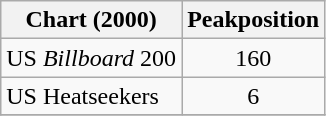<table class="wikitable">
<tr>
<th>Chart (2000)</th>
<th>Peakposition</th>
</tr>
<tr>
<td>US <em>Billboard</em> 200</td>
<td align="center">160</td>
</tr>
<tr>
<td>US Heatseekers</td>
<td align="center">6</td>
</tr>
<tr>
</tr>
</table>
